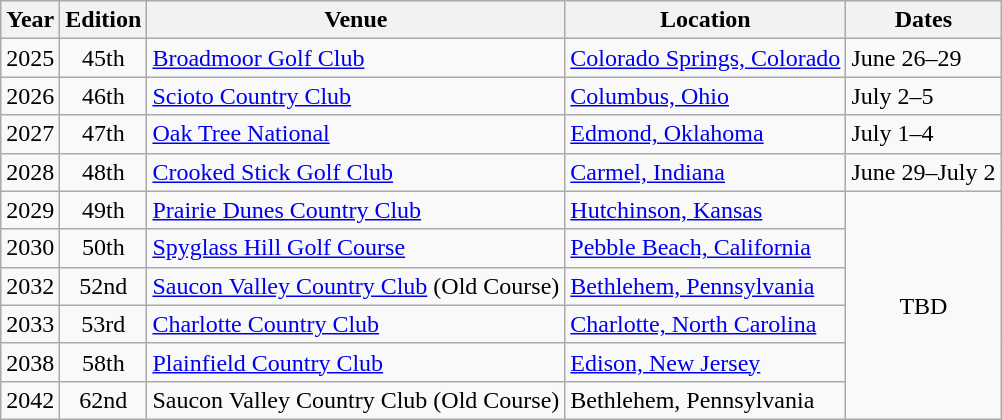<table class="wikitable">
<tr>
<th>Year</th>
<th>Edition</th>
<th>Venue</th>
<th>Location</th>
<th>Dates</th>
</tr>
<tr>
<td align=center>2025</td>
<td align=center>45th</td>
<td><a href='#'>Broadmoor Golf Club</a></td>
<td><a href='#'>Colorado Springs, Colorado</a></td>
<td>June 26–29</td>
</tr>
<tr>
<td align=center>2026</td>
<td align=center>46th</td>
<td><a href='#'>Scioto Country Club</a></td>
<td><a href='#'>Columbus, Ohio</a></td>
<td>July 2–5</td>
</tr>
<tr>
<td align=center>2027</td>
<td align=center>47th</td>
<td><a href='#'>Oak Tree National</a></td>
<td><a href='#'>Edmond, Oklahoma</a></td>
<td>July 1–4</td>
</tr>
<tr>
<td align=center>2028</td>
<td align=center>48th</td>
<td><a href='#'>Crooked Stick Golf Club</a></td>
<td><a href='#'>Carmel, Indiana</a></td>
<td>June 29–July 2</td>
</tr>
<tr>
<td align=center>2029</td>
<td align=center>49th</td>
<td><a href='#'>Prairie Dunes Country Club</a></td>
<td><a href='#'>Hutchinson, Kansas</a></td>
<td align=center rowspan=6>TBD</td>
</tr>
<tr>
<td align=center>2030</td>
<td align=center>50th</td>
<td><a href='#'>Spyglass Hill Golf Course</a></td>
<td><a href='#'>Pebble Beach, California</a></td>
</tr>
<tr>
<td align=center>2032</td>
<td align=center>52nd</td>
<td><a href='#'>Saucon Valley Country Club</a> (Old Course)</td>
<td><a href='#'>Bethlehem, Pennsylvania</a></td>
</tr>
<tr>
<td align=center>2033</td>
<td align=center>53rd</td>
<td><a href='#'>Charlotte Country Club</a></td>
<td><a href='#'>Charlotte, North Carolina</a></td>
</tr>
<tr>
<td align=center>2038</td>
<td align=center>58th</td>
<td><a href='#'>Plainfield Country Club</a></td>
<td><a href='#'>Edison, New Jersey</a></td>
</tr>
<tr>
<td align=center>2042</td>
<td align=center>62nd</td>
<td>Saucon Valley Country Club (Old Course)</td>
<td>Bethlehem, Pennsylvania</td>
</tr>
</table>
